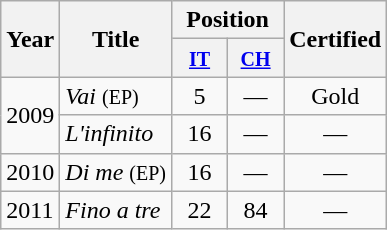<table class="wikitable">
<tr>
<th rowspan="2" align="center">Year</th>
<th rowspan="2" align="center">Title</th>
<th colspan="2" align="center">Position</th>
<th rowspan="2" align="center">Certified</th>
</tr>
<tr>
<th width="30"><small><a href='#'>IT</a></small></th>
<th width="30"><small><a href='#'>CH</a></small></th>
</tr>
<tr>
<td rowspan="2">2009</td>
<td><em>Vai</em> <small>(EP)</small></td>
<td align="center">5</td>
<td align="center">—</td>
<td align="center">Gold</td>
</tr>
<tr>
<td><em>L'infinito</em></td>
<td align="center">16</td>
<td align="center">—</td>
<td align="center">—</td>
</tr>
<tr>
<td rowspan="1">2010</td>
<td><em>Di me</em> <small>(EP)</small></td>
<td align="center">16</td>
<td align="center">—</td>
<td align="center">—</td>
</tr>
<tr>
<td rowspan="1">2011</td>
<td><em>Fino a tre</em></td>
<td align="center">22</td>
<td align="center">84</td>
<td align="center">—</td>
</tr>
</table>
